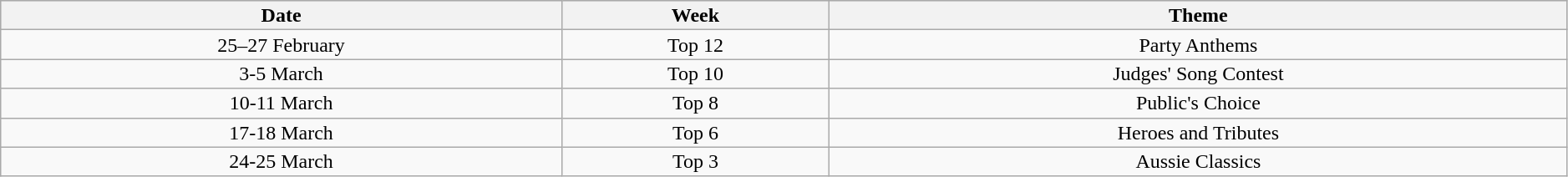<table class="wikitable plainrowheaders" style="text-align:center; line-height:16px; width:99%;">
<tr style="background:#ccc; text-align:center;">
<th>Date</th>
<th>Week</th>
<th>Theme</th>
</tr>
<tr>
<td>25–27 February</td>
<td>Top 12</td>
<td>Party Anthems</td>
</tr>
<tr>
<td>3-5 March</td>
<td>Top 10</td>
<td>Judges' Song Contest</td>
</tr>
<tr>
<td>10-11 March</td>
<td>Top 8</td>
<td>Public's Choice</td>
</tr>
<tr>
<td>17-18 March</td>
<td>Top 6</td>
<td>Heroes and Tributes</td>
</tr>
<tr>
<td>24-25 March</td>
<td>Top 3</td>
<td>Aussie Classics</td>
</tr>
</table>
